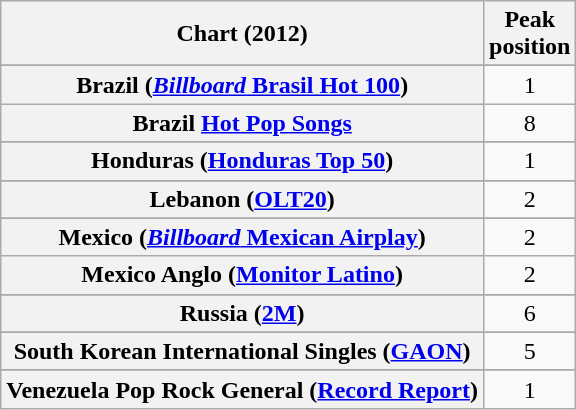<table class="wikitable plainrowheaders sortable">
<tr>
<th>Chart (2012)</th>
<th>Peak<br>position</th>
</tr>
<tr>
</tr>
<tr>
</tr>
<tr>
</tr>
<tr>
</tr>
<tr>
<th scope="row">Brazil (<a href='#'><em>Billboard</em> Brasil Hot 100</a>)</th>
<td style="text-align:center;">1</td>
</tr>
<tr>
<th scope="row">Brazil <a href='#'>Hot Pop Songs</a></th>
<td style="text-align:center;">8</td>
</tr>
<tr>
</tr>
<tr>
</tr>
<tr>
</tr>
<tr>
</tr>
<tr>
</tr>
<tr>
</tr>
<tr>
</tr>
<tr>
</tr>
<tr>
<th scope="row">Honduras (<a href='#'>Honduras Top 50</a>)</th>
<td style="text-align:center;">1</td>
</tr>
<tr>
</tr>
<tr>
</tr>
<tr>
</tr>
<tr>
</tr>
<tr>
</tr>
<tr>
</tr>
<tr>
<th scope="row">Lebanon (<a href='#'>OLT20</a>)</th>
<td style="text-align:center;">2</td>
</tr>
<tr>
</tr>
<tr>
<th scope="row">Mexico (<a href='#'><em>Billboard</em> Mexican Airplay</a>)</th>
<td style="text-align:center;">2</td>
</tr>
<tr>
<th scope="row">Mexico Anglo (<a href='#'>Monitor Latino</a>)</th>
<td style="text-align:center;">2</td>
</tr>
<tr>
</tr>
<tr>
</tr>
<tr>
</tr>
<tr>
</tr>
<tr>
</tr>
<tr>
</tr>
<tr>
</tr>
<tr>
<th scope="row">Russia (<a href='#'>2M</a>)</th>
<td style="text-align:center;">6</td>
</tr>
<tr>
</tr>
<tr>
</tr>
<tr>
</tr>
<tr>
<th scope="row">South Korean International Singles (<a href='#'>GAON</a>)</th>
<td style="text-align:center;">5</td>
</tr>
<tr>
</tr>
<tr>
</tr>
<tr>
</tr>
<tr>
</tr>
<tr>
</tr>
<tr>
</tr>
<tr>
</tr>
<tr>
</tr>
<tr>
</tr>
<tr>
</tr>
<tr>
</tr>
<tr>
</tr>
<tr>
</tr>
<tr>
</tr>
<tr>
<th scope="row">Venezuela Pop Rock General (<a href='#'>Record Report</a>)</th>
<td style="text-align:center;">1</td>
</tr>
</table>
